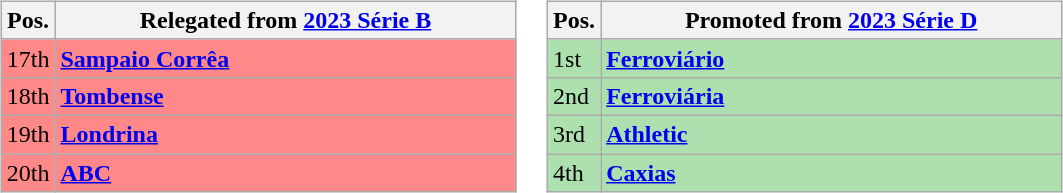<table>
<tr>
<td><br><table class="wikitable">
<tr>
<th align="center">Pos.</th>
<th width="300">Relegated from <a href='#'>2023 Série B</a></th>
</tr>
<tr style="background: #FF8888;">
<td>17th</td>
<td><strong><a href='#'>Sampaio Corrêa</a></strong></td>
</tr>
<tr style="background: #FF8888;">
<td>18th</td>
<td><strong><a href='#'>Tombense</a></strong></td>
</tr>
<tr style="background: #FF8888;">
<td>19th</td>
<td><strong><a href='#'>Londrina</a></strong></td>
</tr>
<tr style="background: #FF8888;">
<td>20th</td>
<td><strong><a href='#'>ABC</a></strong></td>
</tr>
</table>
</td>
<td valign="top"><br><table class="wikitable">
<tr>
<th align="center">Pos.</th>
<th width="300">Promoted from <a href='#'>2023 Série D</a></th>
</tr>
<tr style="background: #ACE1AF;">
<td>1st</td>
<td><strong><a href='#'>Ferroviário</a></strong></td>
</tr>
<tr style="background: #ACE1AF;">
<td>2nd</td>
<td><strong><a href='#'>Ferroviária</a></strong></td>
</tr>
<tr style="background: #ACE1AF;">
<td>3rd</td>
<td><strong><a href='#'>Athletic</a></strong></td>
</tr>
<tr style="background: #ACE1AF;">
<td>4th</td>
<td><strong><a href='#'>Caxias</a></strong></td>
</tr>
</table>
</td>
</tr>
</table>
